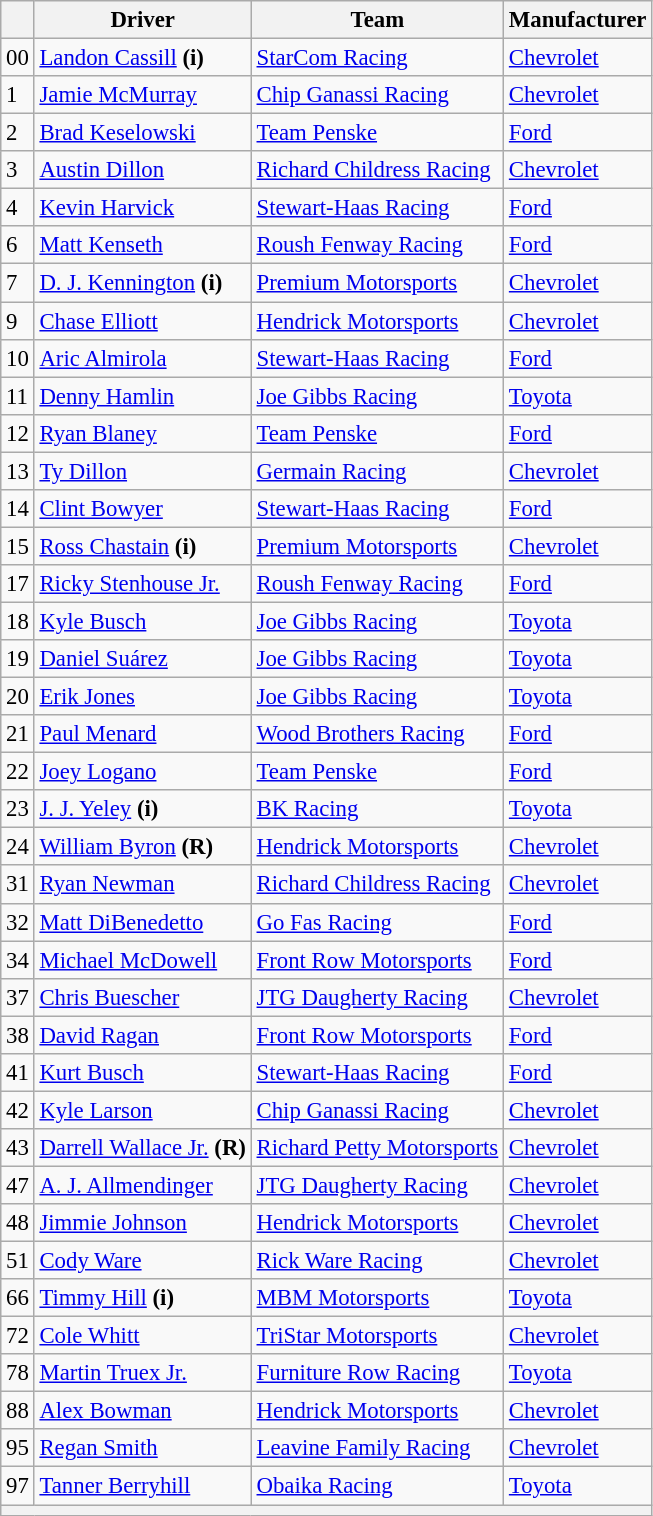<table class="wikitable" style="font-size:95%">
<tr>
<th></th>
<th>Driver</th>
<th>Team</th>
<th>Manufacturer</th>
</tr>
<tr>
<td>00</td>
<td><a href='#'>Landon Cassill</a> <strong>(i)</strong></td>
<td><a href='#'>StarCom Racing</a></td>
<td><a href='#'>Chevrolet</a></td>
</tr>
<tr>
<td>1</td>
<td><a href='#'>Jamie McMurray</a></td>
<td><a href='#'>Chip Ganassi Racing</a></td>
<td><a href='#'>Chevrolet</a></td>
</tr>
<tr>
<td>2</td>
<td><a href='#'>Brad Keselowski</a></td>
<td><a href='#'>Team Penske</a></td>
<td><a href='#'>Ford</a></td>
</tr>
<tr>
<td>3</td>
<td><a href='#'>Austin Dillon</a></td>
<td><a href='#'>Richard Childress Racing</a></td>
<td><a href='#'>Chevrolet</a></td>
</tr>
<tr>
<td>4</td>
<td><a href='#'>Kevin Harvick</a></td>
<td><a href='#'>Stewart-Haas Racing</a></td>
<td><a href='#'>Ford</a></td>
</tr>
<tr>
<td>6</td>
<td><a href='#'>Matt Kenseth</a></td>
<td><a href='#'>Roush Fenway Racing</a></td>
<td><a href='#'>Ford</a></td>
</tr>
<tr>
<td>7</td>
<td><a href='#'>D. J. Kennington</a> <strong>(i)</strong></td>
<td><a href='#'>Premium Motorsports</a></td>
<td><a href='#'>Chevrolet</a></td>
</tr>
<tr>
<td>9</td>
<td><a href='#'>Chase Elliott</a></td>
<td><a href='#'>Hendrick Motorsports</a></td>
<td><a href='#'>Chevrolet</a></td>
</tr>
<tr>
<td>10</td>
<td><a href='#'>Aric Almirola</a></td>
<td><a href='#'>Stewart-Haas Racing</a></td>
<td><a href='#'>Ford</a></td>
</tr>
<tr>
<td>11</td>
<td><a href='#'>Denny Hamlin</a></td>
<td><a href='#'>Joe Gibbs Racing</a></td>
<td><a href='#'>Toyota</a></td>
</tr>
<tr>
<td>12</td>
<td><a href='#'>Ryan Blaney</a></td>
<td><a href='#'>Team Penske</a></td>
<td><a href='#'>Ford</a></td>
</tr>
<tr>
<td>13</td>
<td><a href='#'>Ty Dillon</a></td>
<td><a href='#'>Germain Racing</a></td>
<td><a href='#'>Chevrolet</a></td>
</tr>
<tr>
<td>14</td>
<td><a href='#'>Clint Bowyer</a></td>
<td><a href='#'>Stewart-Haas Racing</a></td>
<td><a href='#'>Ford</a></td>
</tr>
<tr>
<td>15</td>
<td><a href='#'>Ross Chastain</a> <strong>(i)</strong></td>
<td><a href='#'>Premium Motorsports</a></td>
<td><a href='#'>Chevrolet</a></td>
</tr>
<tr>
<td>17</td>
<td><a href='#'>Ricky Stenhouse Jr.</a></td>
<td><a href='#'>Roush Fenway Racing</a></td>
<td><a href='#'>Ford</a></td>
</tr>
<tr>
<td>18</td>
<td><a href='#'>Kyle Busch</a></td>
<td><a href='#'>Joe Gibbs Racing</a></td>
<td><a href='#'>Toyota</a></td>
</tr>
<tr>
<td>19</td>
<td><a href='#'>Daniel Suárez</a></td>
<td><a href='#'>Joe Gibbs Racing</a></td>
<td><a href='#'>Toyota</a></td>
</tr>
<tr>
<td>20</td>
<td><a href='#'>Erik Jones</a></td>
<td><a href='#'>Joe Gibbs Racing</a></td>
<td><a href='#'>Toyota</a></td>
</tr>
<tr>
<td>21</td>
<td><a href='#'>Paul Menard</a></td>
<td><a href='#'>Wood Brothers Racing</a></td>
<td><a href='#'>Ford</a></td>
</tr>
<tr>
<td>22</td>
<td><a href='#'>Joey Logano</a></td>
<td><a href='#'>Team Penske</a></td>
<td><a href='#'>Ford</a></td>
</tr>
<tr>
<td>23</td>
<td><a href='#'>J. J. Yeley</a> <strong>(i)</strong></td>
<td><a href='#'>BK Racing</a></td>
<td><a href='#'>Toyota</a></td>
</tr>
<tr>
<td>24</td>
<td><a href='#'>William Byron</a> <strong>(R)</strong></td>
<td><a href='#'>Hendrick Motorsports</a></td>
<td><a href='#'>Chevrolet</a></td>
</tr>
<tr>
<td>31</td>
<td><a href='#'>Ryan Newman</a></td>
<td><a href='#'>Richard Childress Racing</a></td>
<td><a href='#'>Chevrolet</a></td>
</tr>
<tr>
<td>32</td>
<td><a href='#'>Matt DiBenedetto</a></td>
<td><a href='#'>Go Fas Racing</a></td>
<td><a href='#'>Ford</a></td>
</tr>
<tr>
<td>34</td>
<td><a href='#'>Michael McDowell</a></td>
<td><a href='#'>Front Row Motorsports</a></td>
<td><a href='#'>Ford</a></td>
</tr>
<tr>
<td>37</td>
<td><a href='#'>Chris Buescher</a></td>
<td><a href='#'>JTG Daugherty Racing</a></td>
<td><a href='#'>Chevrolet</a></td>
</tr>
<tr>
<td>38</td>
<td><a href='#'>David Ragan</a></td>
<td><a href='#'>Front Row Motorsports</a></td>
<td><a href='#'>Ford</a></td>
</tr>
<tr>
<td>41</td>
<td><a href='#'>Kurt Busch</a></td>
<td><a href='#'>Stewart-Haas Racing</a></td>
<td><a href='#'>Ford</a></td>
</tr>
<tr>
<td>42</td>
<td><a href='#'>Kyle Larson</a></td>
<td><a href='#'>Chip Ganassi Racing</a></td>
<td><a href='#'>Chevrolet</a></td>
</tr>
<tr>
<td>43</td>
<td><a href='#'>Darrell Wallace Jr.</a> <strong>(R)</strong></td>
<td><a href='#'>Richard Petty Motorsports</a></td>
<td><a href='#'>Chevrolet</a></td>
</tr>
<tr>
<td>47</td>
<td><a href='#'>A. J. Allmendinger</a></td>
<td><a href='#'>JTG Daugherty Racing</a></td>
<td><a href='#'>Chevrolet</a></td>
</tr>
<tr>
<td>48</td>
<td><a href='#'>Jimmie Johnson</a></td>
<td><a href='#'>Hendrick Motorsports</a></td>
<td><a href='#'>Chevrolet</a></td>
</tr>
<tr>
<td>51</td>
<td><a href='#'>Cody Ware</a></td>
<td><a href='#'>Rick Ware Racing</a></td>
<td><a href='#'>Chevrolet</a></td>
</tr>
<tr>
<td>66</td>
<td><a href='#'>Timmy Hill</a> <strong>(i)</strong></td>
<td><a href='#'>MBM Motorsports</a></td>
<td><a href='#'>Toyota</a></td>
</tr>
<tr>
<td>72</td>
<td><a href='#'>Cole Whitt</a></td>
<td><a href='#'>TriStar Motorsports</a></td>
<td><a href='#'>Chevrolet</a></td>
</tr>
<tr>
<td>78</td>
<td><a href='#'>Martin Truex Jr.</a></td>
<td><a href='#'>Furniture Row Racing</a></td>
<td><a href='#'>Toyota</a></td>
</tr>
<tr>
<td>88</td>
<td><a href='#'>Alex Bowman</a></td>
<td><a href='#'>Hendrick Motorsports</a></td>
<td><a href='#'>Chevrolet</a></td>
</tr>
<tr>
<td>95</td>
<td><a href='#'>Regan Smith</a></td>
<td><a href='#'>Leavine Family Racing</a></td>
<td><a href='#'>Chevrolet</a></td>
</tr>
<tr>
<td>97</td>
<td><a href='#'>Tanner Berryhill</a></td>
<td><a href='#'>Obaika Racing</a></td>
<td><a href='#'>Toyota</a></td>
</tr>
<tr>
<th colspan="4"></th>
</tr>
</table>
